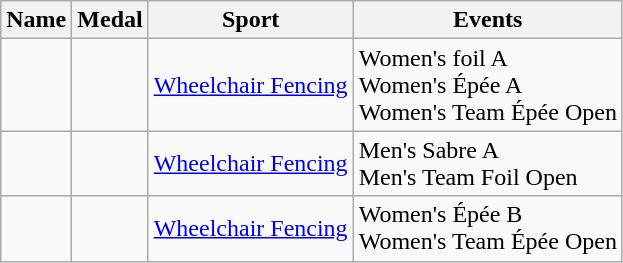<table class="wikitable sortable">
<tr>
<th>Name</th>
<th>Medal</th>
<th>Sport</th>
<th>Events</th>
</tr>
<tr>
<td></td>
<td>  <br> <br> </td>
<td><a href='#'>Wheelchair Fencing</a></td>
<td>Women's foil A <br> Women's Épée A <br> Women's Team Épée Open</td>
</tr>
<tr>
<td></td>
<td>  <br> </td>
<td><a href='#'>Wheelchair Fencing</a></td>
<td>Men's Sabre A <br> Men's Team Foil Open</td>
</tr>
<tr>
<td></td>
<td>  <br> </td>
<td><a href='#'>Wheelchair Fencing</a></td>
<td>Women's Épée B <br> Women's Team Épée Open</td>
</tr>
</table>
